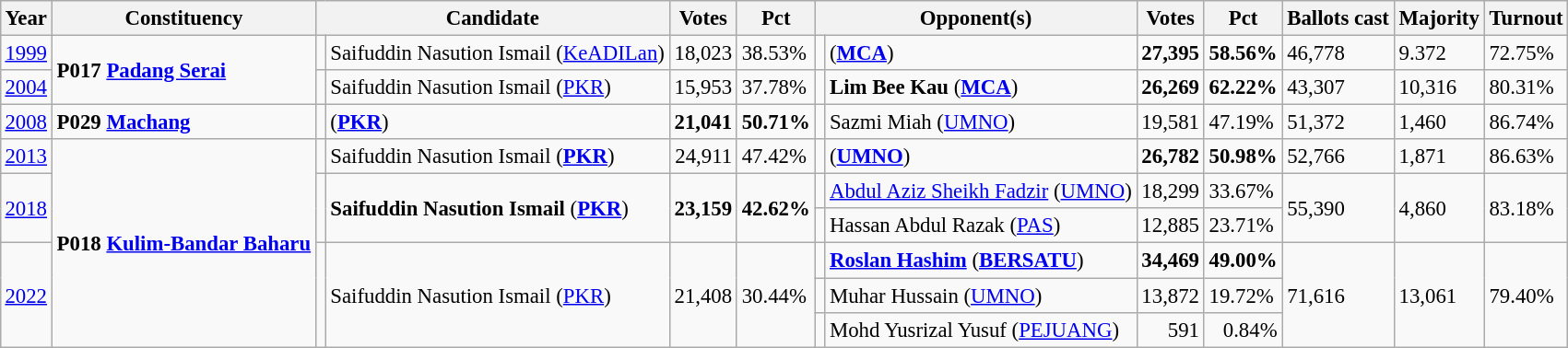<table class="wikitable" style="margin:0.5em ; font-size:95%">
<tr>
<th>Year</th>
<th>Constituency</th>
<th colspan=2>Candidate</th>
<th>Votes</th>
<th>Pct</th>
<th colspan=2>Opponent(s)</th>
<th>Votes</th>
<th>Pct</th>
<th>Ballots cast</th>
<th>Majority</th>
<th>Turnout</th>
</tr>
<tr>
<td><a href='#'>1999</a></td>
<td rowspan="2"><strong>P017 <a href='#'>Padang Serai</a></strong></td>
<td></td>
<td>Saifuddin Nasution Ismail (<a href='#'>KeADILan</a>)</td>
<td align="right">18,023</td>
<td>38.53%</td>
<td></td>
<td> (<a href='#'><strong>MCA</strong></a>)</td>
<td align="right"><strong>27,395</strong></td>
<td><strong>58.56%</strong></td>
<td>46,778</td>
<td>9.372</td>
<td>72.75%</td>
</tr>
<tr>
<td><a href='#'>2004</a></td>
<td></td>
<td>Saifuddin Nasution Ismail (<a href='#'>PKR</a>)</td>
<td align="right">15,953</td>
<td>37.78%</td>
<td></td>
<td><strong>Lim Bee Kau</strong> (<a href='#'><strong>MCA</strong></a>)</td>
<td align="right"><strong>26,269</strong></td>
<td><strong>62.22%</strong></td>
<td>43,307</td>
<td>10,316</td>
<td>80.31%</td>
</tr>
<tr>
<td><a href='#'>2008</a></td>
<td><strong>P029 <a href='#'>Machang</a></strong></td>
<td></td>
<td> (<a href='#'><strong>PKR</strong></a>)</td>
<td align="right"><strong>21,041</strong></td>
<td><strong>50.71%</strong></td>
<td></td>
<td>Sazmi Miah (<a href='#'>UMNO</a>)</td>
<td align="right">19,581</td>
<td>47.19%</td>
<td>51,372</td>
<td>1,460</td>
<td>86.74%</td>
</tr>
<tr>
<td><a href='#'>2013</a></td>
<td rowspan="6"><strong>P018 <a href='#'>Kulim-Bandar Baharu</a></strong></td>
<td></td>
<td>Saifuddin Nasution Ismail (<a href='#'><strong>PKR</strong></a>)</td>
<td align="right">24,911</td>
<td>47.42%</td>
<td></td>
<td> (<a href='#'><strong>UMNO</strong></a>)</td>
<td align="right"><strong>26,782</strong></td>
<td><strong>50.98%</strong></td>
<td>52,766</td>
<td>1,871</td>
<td>86.63%</td>
</tr>
<tr>
<td rowspan=2><a href='#'>2018</a></td>
<td rowspan=2 ></td>
<td rowspan=2><strong>Saifuddin Nasution Ismail</strong> (<a href='#'><strong>PKR</strong></a>)</td>
<td rowspan=2 align="right"><strong>23,159</strong></td>
<td rowspan=2><strong>42.62%</strong></td>
<td></td>
<td><a href='#'>Abdul Aziz Sheikh Fadzir</a> (<a href='#'>UMNO</a>)</td>
<td align="right">18,299</td>
<td>33.67%</td>
<td rowspan=2>55,390</td>
<td rowspan=2>4,860</td>
<td rowspan=2>83.18%</td>
</tr>
<tr>
<td></td>
<td>Hassan Abdul Razak (<a href='#'>PAS</a>)</td>
<td align="right">12,885</td>
<td>23.71%</td>
</tr>
<tr>
<td rowspan=3><a href='#'>2022</a></td>
<td rowspan=3 ></td>
<td rowspan=3>Saifuddin Nasution Ismail (<a href='#'>PKR</a>)</td>
<td rowspan=3 align="right">21,408</td>
<td rowspan=3>30.44%</td>
<td bgcolor=></td>
<td><strong><a href='#'>Roslan Hashim</a></strong> (<a href='#'><strong>BERSATU</strong></a>)</td>
<td align="right"><strong>34,469</strong></td>
<td><strong>49.00%</strong></td>
<td rowspan=3>71,616</td>
<td rowspan=3>13,061</td>
<td rowspan=3>79.40%</td>
</tr>
<tr>
<td></td>
<td>Muhar Hussain (<a href='#'>UMNO</a>)</td>
<td align="right">13,872</td>
<td>19.72%</td>
</tr>
<tr>
<td bgcolor=></td>
<td>Mohd Yusrizal Yusuf (<a href='#'>PEJUANG</a>)</td>
<td align="right">591</td>
<td align=right>0.84%</td>
</tr>
</table>
